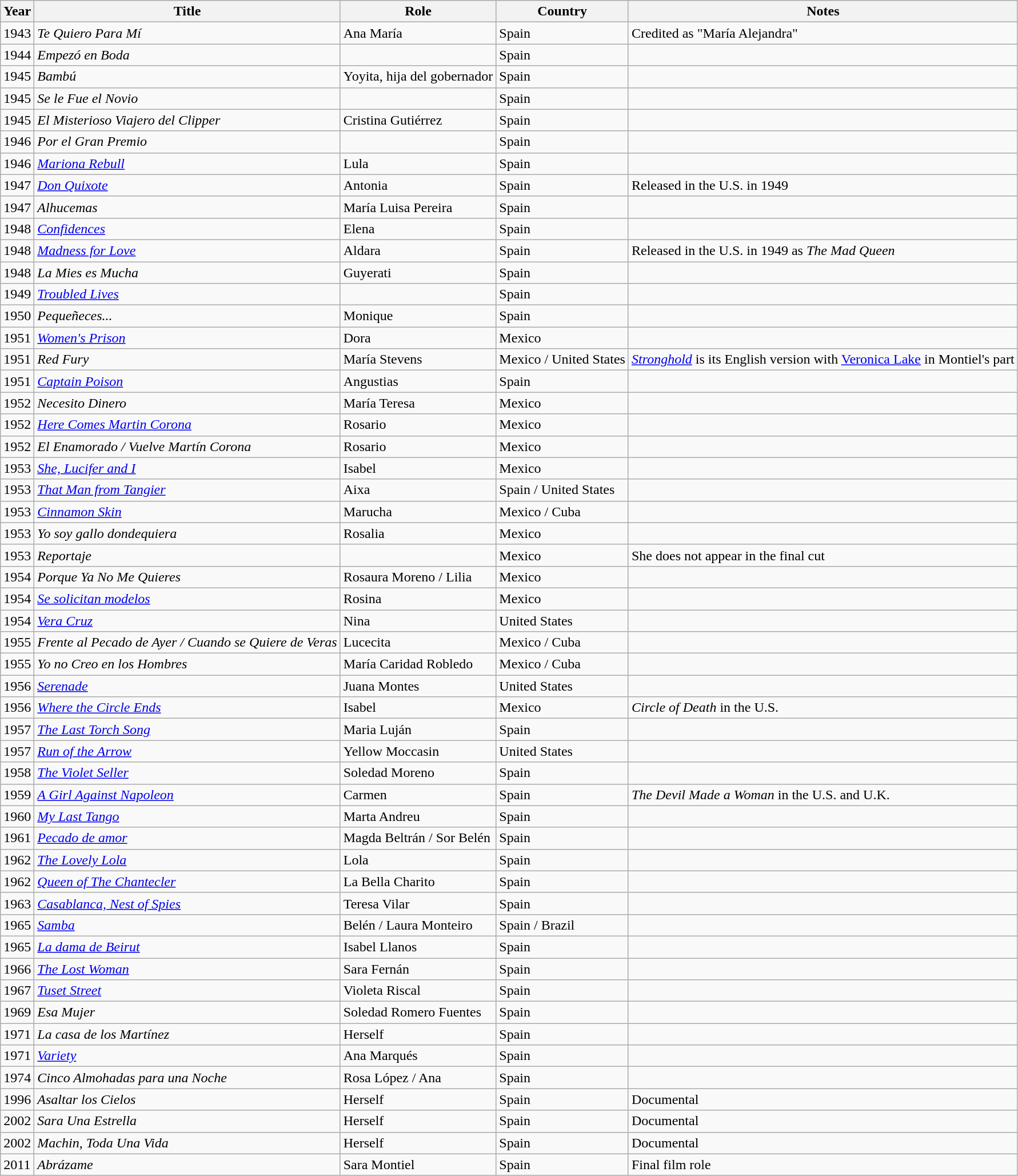<table class="wikitable sortable">
<tr>
<th>Year</th>
<th>Title</th>
<th>Role</th>
<th class="unsortable">Country</th>
<th class="unsortable">Notes</th>
</tr>
<tr>
<td>1943</td>
<td><em>Te Quiero Para Mí</em></td>
<td>Ana María</td>
<td>Spain</td>
<td>Credited as "María Alejandra"</td>
</tr>
<tr>
<td>1944</td>
<td><em>Empezó en Boda</em></td>
<td></td>
<td>Spain</td>
<td></td>
</tr>
<tr>
<td>1945</td>
<td><em>Bambú</em></td>
<td>Yoyita, hija del gobernador</td>
<td>Spain</td>
<td></td>
</tr>
<tr>
<td>1945</td>
<td><em>Se le Fue el Novio</em></td>
<td></td>
<td>Spain</td>
<td></td>
</tr>
<tr>
<td>1945</td>
<td><em>El Misterioso Viajero del Clipper</em></td>
<td>Cristina Gutiérrez</td>
<td>Spain</td>
<td></td>
</tr>
<tr>
<td>1946</td>
<td><em>Por el Gran Premio</em></td>
<td></td>
<td>Spain</td>
<td></td>
</tr>
<tr>
<td>1946</td>
<td><em><a href='#'>Mariona Rebull</a></em></td>
<td>Lula</td>
<td>Spain</td>
<td></td>
</tr>
<tr>
<td>1947</td>
<td><em><a href='#'>Don Quixote</a></em></td>
<td>Antonia</td>
<td>Spain</td>
<td>Released in the U.S. in 1949</td>
</tr>
<tr>
<td>1947</td>
<td><em>Alhucemas</em></td>
<td>María Luisa Pereira</td>
<td>Spain</td>
<td></td>
</tr>
<tr>
<td>1948</td>
<td><em><a href='#'>Confidences</a></em></td>
<td>Elena</td>
<td>Spain</td>
<td></td>
</tr>
<tr>
<td>1948</td>
<td><em><a href='#'>Madness for Love</a></em></td>
<td>Aldara</td>
<td>Spain</td>
<td>Released in the U.S. in 1949 as <em>The Mad Queen</em></td>
</tr>
<tr>
<td>1948</td>
<td><em>La Mies es Mucha</em></td>
<td>Guyerati</td>
<td>Spain</td>
<td></td>
</tr>
<tr>
<td>1949</td>
<td><em><a href='#'>Troubled Lives</a></em></td>
<td></td>
<td>Spain</td>
<td></td>
</tr>
<tr>
<td>1950</td>
<td><em>Pequeñeces...</em></td>
<td>Monique</td>
<td>Spain</td>
<td></td>
</tr>
<tr>
<td>1951</td>
<td><em><a href='#'>Women's Prison</a></em></td>
<td>Dora</td>
<td>Mexico</td>
<td></td>
</tr>
<tr>
<td>1951</td>
<td><em>Red Fury</em></td>
<td>María Stevens</td>
<td>Mexico / United States</td>
<td><em><a href='#'>Stronghold</a></em> is its English version with <a href='#'>Veronica Lake</a> in Montiel's part</td>
</tr>
<tr>
<td>1951</td>
<td><em><a href='#'>Captain Poison</a></em></td>
<td>Angustias</td>
<td>Spain</td>
<td></td>
</tr>
<tr>
<td>1952</td>
<td><em>Necesito Dinero</em></td>
<td>María Teresa</td>
<td>Mexico</td>
<td></td>
</tr>
<tr>
<td>1952</td>
<td><em><a href='#'>Here Comes Martin Corona</a></em></td>
<td>Rosario</td>
<td>Mexico</td>
<td></td>
</tr>
<tr>
<td>1952</td>
<td><em>El Enamorado / Vuelve Martín Corona</em></td>
<td>Rosario</td>
<td>Mexico</td>
<td></td>
</tr>
<tr>
<td>1953</td>
<td><em><a href='#'>She, Lucifer and I</a></em></td>
<td>Isabel</td>
<td>Mexico</td>
<td></td>
</tr>
<tr>
<td>1953</td>
<td><em><a href='#'>That Man from Tangier</a></em></td>
<td>Aixa</td>
<td>Spain / United States</td>
<td></td>
</tr>
<tr>
<td>1953</td>
<td><em><a href='#'>Cinnamon Skin</a></em></td>
<td>Marucha</td>
<td>Mexico / Cuba</td>
<td></td>
</tr>
<tr>
<td>1953</td>
<td><em>Yo soy gallo dondequiera</em></td>
<td>Rosalia</td>
<td>Mexico</td>
<td></td>
</tr>
<tr>
<td>1953</td>
<td><em>Reportaje</em></td>
<td></td>
<td>Mexico</td>
<td>She does not appear in the final cut</td>
</tr>
<tr>
<td>1954</td>
<td><em>Porque Ya No Me Quieres</em></td>
<td>Rosaura Moreno / Lilia</td>
<td>Mexico</td>
<td></td>
</tr>
<tr>
<td>1954</td>
<td><em><a href='#'>Se solicitan modelos</a></em></td>
<td>Rosina</td>
<td>Mexico</td>
<td></td>
</tr>
<tr>
<td>1954</td>
<td><em><a href='#'>Vera Cruz</a></em></td>
<td>Nina</td>
<td>United States</td>
<td></td>
</tr>
<tr>
<td>1955</td>
<td><em>Frente al Pecado de Ayer / Cuando se Quiere de Veras</em></td>
<td>Lucecita</td>
<td>Mexico / Cuba</td>
<td></td>
</tr>
<tr>
<td>1955</td>
<td><em>Yo no Creo en los Hombres</em></td>
<td>María Caridad Robledo</td>
<td>Mexico / Cuba</td>
<td></td>
</tr>
<tr>
<td>1956</td>
<td><em><a href='#'>Serenade</a></em></td>
<td>Juana Montes</td>
<td>United States</td>
<td></td>
</tr>
<tr>
<td>1956</td>
<td><em><a href='#'>Where the Circle Ends</a></em></td>
<td>Isabel</td>
<td>Mexico</td>
<td><em>Circle of Death</em> in the U.S.</td>
</tr>
<tr>
<td>1957</td>
<td><em><a href='#'>The Last Torch Song</a></em></td>
<td>Maria Luján</td>
<td>Spain</td>
<td></td>
</tr>
<tr>
<td>1957</td>
<td><em><a href='#'>Run of the Arrow</a></em></td>
<td>Yellow Moccasin</td>
<td>United States</td>
<td></td>
</tr>
<tr>
<td>1958</td>
<td><em><a href='#'>The Violet Seller</a></em></td>
<td>Soledad Moreno</td>
<td>Spain</td>
<td></td>
</tr>
<tr>
<td>1959</td>
<td><em><a href='#'>A Girl Against Napoleon</a></em></td>
<td>Carmen</td>
<td>Spain</td>
<td><em>The Devil Made a Woman</em> in the U.S. and U.K.</td>
</tr>
<tr>
<td>1960</td>
<td><em><a href='#'>My Last Tango</a></em></td>
<td>Marta Andreu</td>
<td>Spain</td>
<td></td>
</tr>
<tr>
<td>1961</td>
<td><em><a href='#'>Pecado de amor</a></em></td>
<td>Magda Beltrán / Sor Belén</td>
<td>Spain</td>
<td></td>
</tr>
<tr>
<td>1962</td>
<td><em><a href='#'>The Lovely Lola</a></em></td>
<td>Lola</td>
<td>Spain</td>
<td></td>
</tr>
<tr>
<td>1962</td>
<td><em><a href='#'>Queen of The Chantecler</a></em></td>
<td>La Bella Charito</td>
<td>Spain</td>
<td></td>
</tr>
<tr>
<td>1963</td>
<td><em><a href='#'>Casablanca, Nest of Spies</a></em></td>
<td>Teresa Vilar</td>
<td>Spain</td>
<td></td>
</tr>
<tr>
<td>1965</td>
<td><em><a href='#'>Samba</a></em></td>
<td>Belén / Laura Monteiro</td>
<td>Spain / Brazil</td>
<td></td>
</tr>
<tr>
<td>1965</td>
<td><em><a href='#'>La dama de Beirut</a></em></td>
<td>Isabel Llanos</td>
<td>Spain</td>
<td></td>
</tr>
<tr>
<td>1966</td>
<td><em><a href='#'>The Lost Woman</a></em></td>
<td>Sara Fernán</td>
<td>Spain</td>
<td></td>
</tr>
<tr>
<td>1967</td>
<td><em><a href='#'>Tuset Street</a></em></td>
<td>Violeta Riscal</td>
<td>Spain</td>
<td></td>
</tr>
<tr>
<td>1969</td>
<td><em>Esa Mujer</em></td>
<td>Soledad Romero Fuentes</td>
<td>Spain</td>
<td></td>
</tr>
<tr>
<td>1971</td>
<td><em>La casa de los Martínez</em></td>
<td>Herself</td>
<td>Spain</td>
<td></td>
</tr>
<tr>
<td>1971</td>
<td><em><a href='#'>Variety</a></em></td>
<td>Ana Marqués</td>
<td>Spain</td>
<td></td>
</tr>
<tr>
<td>1974</td>
<td><em>Cinco Almohadas para una Noche</em></td>
<td>Rosa López / Ana</td>
<td>Spain</td>
<td></td>
</tr>
<tr>
<td>1996</td>
<td><em>Asaltar los Cielos</em></td>
<td>Herself</td>
<td>Spain</td>
<td>Documental</td>
</tr>
<tr>
<td>2002</td>
<td><em>Sara Una Estrella</em></td>
<td>Herself</td>
<td>Spain</td>
<td>Documental</td>
</tr>
<tr>
<td>2002</td>
<td><em>Machin, Toda Una Vida</em></td>
<td>Herself</td>
<td>Spain</td>
<td>Documental</td>
</tr>
<tr>
<td>2011</td>
<td><em>Abrázame</em></td>
<td>Sara Montiel</td>
<td>Spain</td>
<td>Final film role</td>
</tr>
</table>
